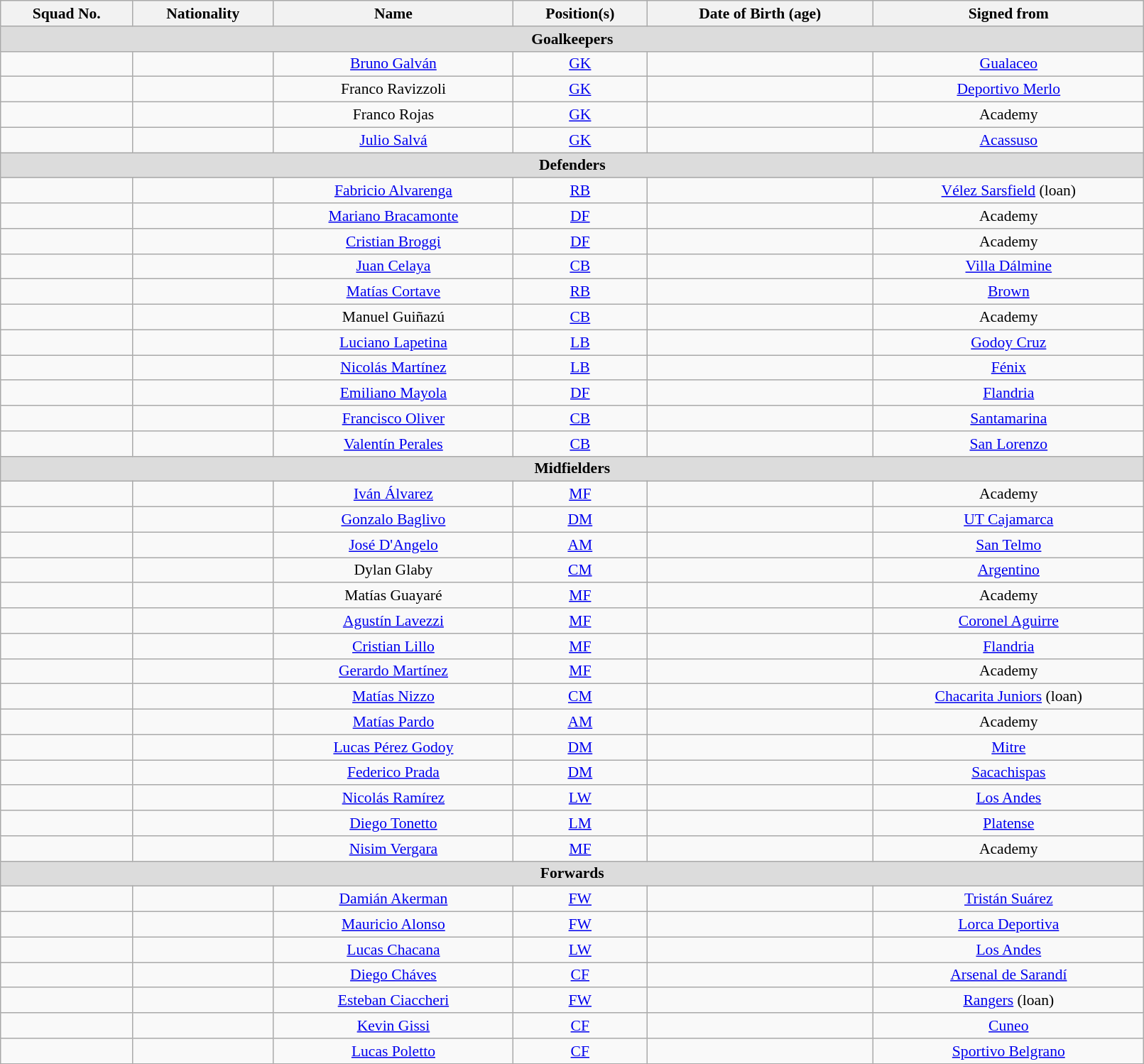<table class="wikitable sortable" style="text-align:center; font-size:90%; width:85%;">
<tr>
<th style="background:#; color:; text-align:center;">Squad No.</th>
<th style="background:#; color:; text-align:center;">Nationality</th>
<th style="background:#; color:; text-align:center;">Name</th>
<th style="background:#; color:; text-align:center;">Position(s)</th>
<th style="background:#; color:; text-align:center;">Date of Birth (age)</th>
<th style="background:#; color:; text-align:center;">Signed from</th>
</tr>
<tr>
<th colspan="6" style="background:#dcdcdc; text-align:center;">Goalkeepers</th>
</tr>
<tr>
<td></td>
<td></td>
<td><a href='#'>Bruno Galván</a></td>
<td><a href='#'>GK</a></td>
<td></td>
<td> <a href='#'>Gualaceo</a></td>
</tr>
<tr>
<td></td>
<td></td>
<td>Franco Ravizzoli</td>
<td><a href='#'>GK</a></td>
<td></td>
<td> <a href='#'>Deportivo Merlo</a></td>
</tr>
<tr>
<td></td>
<td></td>
<td>Franco Rojas</td>
<td><a href='#'>GK</a></td>
<td></td>
<td>Academy</td>
</tr>
<tr>
<td></td>
<td></td>
<td><a href='#'>Julio Salvá</a></td>
<td><a href='#'>GK</a></td>
<td></td>
<td> <a href='#'>Acassuso</a></td>
</tr>
<tr>
<th colspan="7" style="background:#dcdcdc; text-align:center;">Defenders</th>
</tr>
<tr>
<td></td>
<td></td>
<td><a href='#'>Fabricio Alvarenga</a></td>
<td><a href='#'>RB</a></td>
<td></td>
<td> <a href='#'>Vélez Sarsfield</a> (loan)</td>
</tr>
<tr>
<td></td>
<td></td>
<td><a href='#'>Mariano Bracamonte</a></td>
<td><a href='#'>DF</a></td>
<td></td>
<td>Academy</td>
</tr>
<tr>
<td></td>
<td></td>
<td><a href='#'>Cristian Broggi</a></td>
<td><a href='#'>DF</a></td>
<td></td>
<td>Academy</td>
</tr>
<tr>
<td></td>
<td></td>
<td><a href='#'>Juan Celaya</a></td>
<td><a href='#'>CB</a></td>
<td></td>
<td> <a href='#'>Villa Dálmine</a></td>
</tr>
<tr>
<td></td>
<td></td>
<td><a href='#'>Matías Cortave</a></td>
<td><a href='#'>RB</a></td>
<td></td>
<td> <a href='#'>Brown</a></td>
</tr>
<tr>
<td></td>
<td></td>
<td>Manuel Guiñazú</td>
<td><a href='#'>CB</a></td>
<td></td>
<td>Academy</td>
</tr>
<tr>
<td></td>
<td></td>
<td><a href='#'>Luciano Lapetina</a></td>
<td><a href='#'>LB</a></td>
<td></td>
<td> <a href='#'>Godoy Cruz</a></td>
</tr>
<tr>
<td></td>
<td></td>
<td><a href='#'>Nicolás Martínez</a></td>
<td><a href='#'>LB</a></td>
<td></td>
<td> <a href='#'>Fénix</a></td>
</tr>
<tr>
<td></td>
<td></td>
<td><a href='#'>Emiliano Mayola</a></td>
<td><a href='#'>DF</a></td>
<td></td>
<td> <a href='#'>Flandria</a></td>
</tr>
<tr>
<td></td>
<td></td>
<td><a href='#'>Francisco Oliver</a></td>
<td><a href='#'>CB</a></td>
<td></td>
<td> <a href='#'>Santamarina</a></td>
</tr>
<tr>
<td></td>
<td></td>
<td><a href='#'>Valentín Perales</a></td>
<td><a href='#'>CB</a></td>
<td></td>
<td> <a href='#'>San Lorenzo</a></td>
</tr>
<tr>
<th colspan="7" style="background:#dcdcdc; text-align:center;">Midfielders</th>
</tr>
<tr>
<td></td>
<td></td>
<td><a href='#'>Iván Álvarez</a></td>
<td><a href='#'>MF</a></td>
<td></td>
<td>Academy</td>
</tr>
<tr>
<td></td>
<td></td>
<td><a href='#'>Gonzalo Baglivo</a></td>
<td><a href='#'>DM</a></td>
<td></td>
<td> <a href='#'>UT Cajamarca</a></td>
</tr>
<tr>
<td></td>
<td></td>
<td><a href='#'>José D'Angelo</a></td>
<td><a href='#'>AM</a></td>
<td></td>
<td> <a href='#'>San Telmo</a></td>
</tr>
<tr>
<td></td>
<td></td>
<td>Dylan Glaby</td>
<td><a href='#'>CM</a></td>
<td></td>
<td> <a href='#'>Argentino</a></td>
</tr>
<tr>
<td></td>
<td></td>
<td>Matías Guayaré</td>
<td><a href='#'>MF</a></td>
<td></td>
<td>Academy</td>
</tr>
<tr>
<td></td>
<td></td>
<td><a href='#'>Agustín Lavezzi</a></td>
<td><a href='#'>MF</a></td>
<td></td>
<td> <a href='#'>Coronel Aguirre</a></td>
</tr>
<tr>
<td></td>
<td></td>
<td><a href='#'>Cristian Lillo</a></td>
<td><a href='#'>MF</a></td>
<td></td>
<td> <a href='#'>Flandria</a></td>
</tr>
<tr>
<td></td>
<td></td>
<td><a href='#'>Gerardo Martínez</a></td>
<td><a href='#'>MF</a></td>
<td></td>
<td>Academy</td>
</tr>
<tr>
<td></td>
<td></td>
<td><a href='#'>Matías Nizzo</a></td>
<td><a href='#'>CM</a></td>
<td></td>
<td> <a href='#'>Chacarita Juniors</a> (loan)</td>
</tr>
<tr>
<td></td>
<td></td>
<td><a href='#'>Matías Pardo</a></td>
<td><a href='#'>AM</a></td>
<td></td>
<td>Academy</td>
</tr>
<tr>
<td></td>
<td></td>
<td><a href='#'>Lucas Pérez Godoy</a></td>
<td><a href='#'>DM</a></td>
<td></td>
<td> <a href='#'>Mitre</a></td>
</tr>
<tr>
<td></td>
<td></td>
<td><a href='#'>Federico Prada</a></td>
<td><a href='#'>DM</a></td>
<td></td>
<td> <a href='#'>Sacachispas</a></td>
</tr>
<tr>
<td></td>
<td></td>
<td><a href='#'>Nicolás Ramírez</a></td>
<td><a href='#'>LW</a></td>
<td></td>
<td> <a href='#'>Los Andes</a></td>
</tr>
<tr>
<td></td>
<td></td>
<td><a href='#'>Diego Tonetto</a></td>
<td><a href='#'>LM</a></td>
<td></td>
<td> <a href='#'>Platense</a></td>
</tr>
<tr>
<td></td>
<td></td>
<td><a href='#'>Nisim Vergara</a></td>
<td><a href='#'>MF</a></td>
<td></td>
<td>Academy</td>
</tr>
<tr>
<th colspan="7" style="background:#dcdcdc; text-align:center;">Forwards</th>
</tr>
<tr>
<td></td>
<td></td>
<td><a href='#'>Damián Akerman</a></td>
<td><a href='#'>FW</a></td>
<td></td>
<td> <a href='#'>Tristán Suárez</a></td>
</tr>
<tr>
<td></td>
<td></td>
<td><a href='#'>Mauricio Alonso</a></td>
<td><a href='#'>FW</a></td>
<td></td>
<td> <a href='#'>Lorca Deportiva</a></td>
</tr>
<tr>
<td></td>
<td></td>
<td><a href='#'>Lucas Chacana</a></td>
<td><a href='#'>LW</a></td>
<td></td>
<td> <a href='#'>Los Andes</a></td>
</tr>
<tr>
<td></td>
<td></td>
<td><a href='#'>Diego Cháves</a></td>
<td><a href='#'>CF</a></td>
<td></td>
<td> <a href='#'>Arsenal de Sarandí</a></td>
</tr>
<tr>
<td></td>
<td></td>
<td><a href='#'>Esteban Ciaccheri</a></td>
<td><a href='#'>FW</a></td>
<td></td>
<td> <a href='#'>Rangers</a> (loan)</td>
</tr>
<tr>
<td></td>
<td></td>
<td><a href='#'>Kevin Gissi</a></td>
<td><a href='#'>CF</a></td>
<td></td>
<td> <a href='#'>Cuneo</a></td>
</tr>
<tr>
<td></td>
<td></td>
<td><a href='#'>Lucas Poletto</a></td>
<td><a href='#'>CF</a></td>
<td></td>
<td> <a href='#'>Sportivo Belgrano</a></td>
</tr>
<tr>
</tr>
</table>
